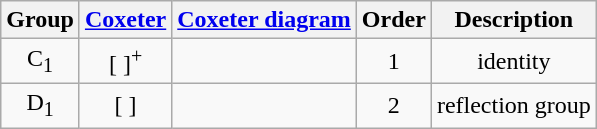<table class=wikitable>
<tr>
<th>Group</th>
<th><a href='#'>Coxeter</a></th>
<th><a href='#'>Coxeter diagram</a></th>
<th>Order</th>
<th>Description</th>
</tr>
<tr align=center>
<td>C<sub>1</sub></td>
<td>[ ]<sup>+</sup></td>
<td></td>
<td>1</td>
<td>identity</td>
</tr>
<tr align=center>
<td>D<sub>1</sub></td>
<td>[ ]</td>
<td></td>
<td>2</td>
<td>reflection group</td>
</tr>
</table>
